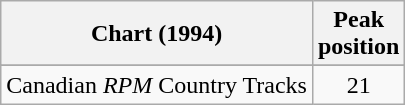<table class="wikitable sortable">
<tr>
<th align="left">Chart (1994)</th>
<th align="center">Peak<br>position</th>
</tr>
<tr>
</tr>
<tr>
<td align="left">Canadian <em>RPM </em>Country Tracks</td>
<td align="center">21</td>
</tr>
</table>
